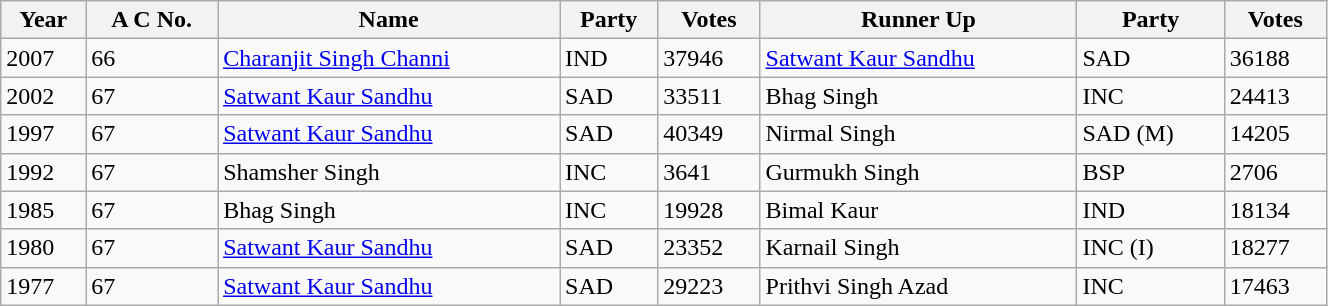<table class="wikitable sortable" width="70%">
<tr>
<th>Year</th>
<th>A C No.</th>
<th>Name</th>
<th>Party</th>
<th>Votes</th>
<th>Runner Up</th>
<th>Party</th>
<th>Votes</th>
</tr>
<tr>
<td>2007</td>
<td>66</td>
<td><a href='#'>Charanjit Singh Channi</a></td>
<td>IND</td>
<td>37946</td>
<td><a href='#'>Satwant Kaur Sandhu</a></td>
<td>SAD</td>
<td>36188</td>
</tr>
<tr>
<td>2002</td>
<td>67</td>
<td><a href='#'>Satwant Kaur Sandhu</a></td>
<td>SAD</td>
<td>33511</td>
<td>Bhag Singh</td>
<td>INC</td>
<td>24413</td>
</tr>
<tr>
<td>1997</td>
<td>67</td>
<td><a href='#'>Satwant Kaur Sandhu</a></td>
<td>SAD</td>
<td>40349</td>
<td>Nirmal Singh</td>
<td>SAD (M)</td>
<td>14205</td>
</tr>
<tr>
<td>1992</td>
<td>67</td>
<td>Shamsher Singh</td>
<td>INC</td>
<td>3641</td>
<td>Gurmukh Singh</td>
<td>BSP</td>
<td>2706</td>
</tr>
<tr>
<td>1985</td>
<td>67</td>
<td>Bhag Singh</td>
<td>INC</td>
<td>19928</td>
<td>Bimal Kaur</td>
<td>IND</td>
<td>18134</td>
</tr>
<tr>
<td>1980</td>
<td>67</td>
<td><a href='#'>Satwant Kaur Sandhu</a></td>
<td>SAD</td>
<td>23352</td>
<td>Karnail Singh</td>
<td>INC (I)</td>
<td>18277</td>
</tr>
<tr>
<td>1977</td>
<td>67</td>
<td><a href='#'>Satwant Kaur Sandhu</a></td>
<td>SAD</td>
<td>29223</td>
<td>Prithvi Singh Azad</td>
<td>INC</td>
<td>17463</td>
</tr>
</table>
